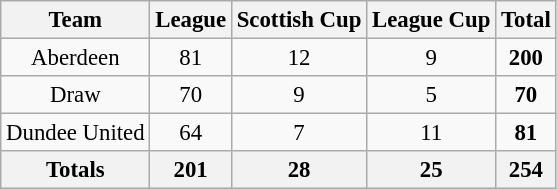<table class="wikitable sortable" style="font-size:95%; text-align:center">
<tr>
<th>Team</th>
<th>League</th>
<th>Scottish Cup</th>
<th>League Cup</th>
<th>Total</th>
</tr>
<tr>
<td>Aberdeen</td>
<td>81</td>
<td>12</td>
<td>9</td>
<td><strong>200</strong></td>
</tr>
<tr>
<td>Draw</td>
<td>70</td>
<td>9</td>
<td>5</td>
<td><strong>70</strong></td>
</tr>
<tr>
<td>Dundee United</td>
<td>64</td>
<td>7</td>
<td>11</td>
<td><strong>81</strong></td>
</tr>
<tr class=sortbottom>
<th>Totals</th>
<th>201</th>
<th>28</th>
<th>25</th>
<th>254</th>
</tr>
</table>
